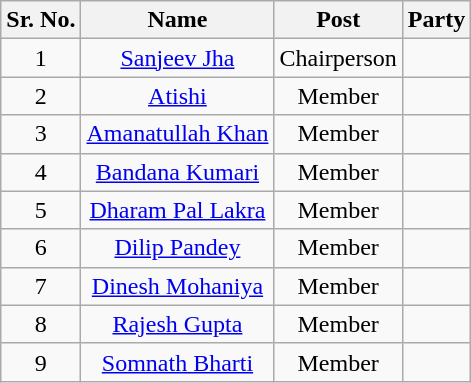<table class="wikitable sortable">
<tr>
<th>Sr. No.</th>
<th>Name</th>
<th>Post</th>
<th colspan="2">Party</th>
</tr>
<tr align="center">
<td>1</td>
<td><a href='#'>Sanjeev Jha</a></td>
<td>Chairperson</td>
<td></td>
</tr>
<tr align="center">
<td>2</td>
<td><a href='#'>Atishi</a></td>
<td>Member</td>
<td></td>
</tr>
<tr align="center">
<td>3</td>
<td><a href='#'>Amanatullah Khan</a></td>
<td>Member</td>
<td></td>
</tr>
<tr align="center">
<td>4</td>
<td><a href='#'>Bandana Kumari</a></td>
<td>Member</td>
<td></td>
</tr>
<tr align="center">
<td>5</td>
<td><a href='#'>Dharam Pal Lakra</a></td>
<td>Member</td>
<td></td>
</tr>
<tr align="center">
<td>6</td>
<td><a href='#'>Dilip Pandey</a></td>
<td>Member</td>
<td></td>
</tr>
<tr align="center">
<td>7</td>
<td><a href='#'>Dinesh Mohaniya</a></td>
<td>Member</td>
<td></td>
</tr>
<tr align="center">
<td>8</td>
<td><a href='#'>Rajesh Gupta</a></td>
<td>Member</td>
<td></td>
</tr>
<tr align="center">
<td>9</td>
<td><a href='#'>Somnath Bharti</a></td>
<td>Member</td>
<td></td>
</tr>
</table>
